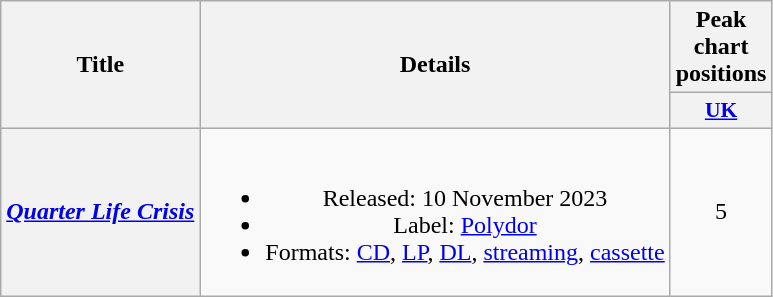<table class="wikitable plainrowheaders" style="text-align:center;">
<tr>
<th scope="col" rowspan="2">Title</th>
<th scope="col" rowspan="2">Details</th>
<th scope="col" colspan="1">Peak chart positions</th>
</tr>
<tr>
<th scope="col" style="width:3em;font-size:90%;"><a href='#'>UK</a><br></th>
</tr>
<tr>
<th scope="row"><em><a href='#'>Quarter Life Crisis</a></em></th>
<td><br><ul><li>Released: 10 November 2023</li><li>Label: <a href='#'>Polydor</a></li><li>Formats: <a href='#'>CD</a>, <a href='#'>LP</a>, <a href='#'>DL</a>, <a href='#'>streaming</a>, <a href='#'>cassette</a></li></ul></td>
<td>5</td>
</tr>
</table>
